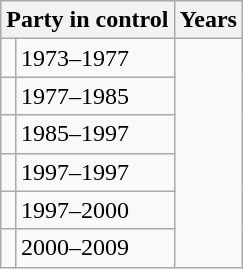<table class="wikitable">
<tr>
<th colspan="2">Party in control</th>
<th>Years</th>
</tr>
<tr>
<td></td>
<td>1973–1977</td>
</tr>
<tr>
<td></td>
<td>1977–1985</td>
</tr>
<tr>
<td></td>
<td>1985–1997</td>
</tr>
<tr>
<td></td>
<td>1997–1997</td>
</tr>
<tr>
<td></td>
<td>1997–2000</td>
</tr>
<tr>
<td></td>
<td>2000–2009</td>
</tr>
</table>
